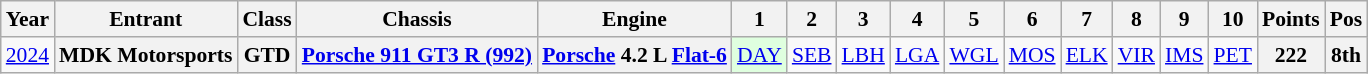<table class="wikitable" style="text-align:center; font-size:90%">
<tr>
<th>Year</th>
<th>Entrant</th>
<th>Class</th>
<th>Chassis</th>
<th>Engine</th>
<th>1</th>
<th>2</th>
<th>3</th>
<th>4</th>
<th>5</th>
<th>6</th>
<th>7</th>
<th>8</th>
<th>9</th>
<th>10</th>
<th>Points</th>
<th>Pos</th>
</tr>
<tr>
<td><a href='#'>2024</a></td>
<th>MDK Motorsports</th>
<th>GTD</th>
<th><a href='#'>Porsche 911 GT3 R (992)</a></th>
<th><a href='#'>Porsche</a> 4.2 L <a href='#'>Flat-6</a></th>
<td style="background:#DFFFDF;"><a href='#'>DAY</a><br></td>
<td><a href='#'>SEB</a></td>
<td><a href='#'>LBH</a></td>
<td><a href='#'>LGA</a></td>
<td><a href='#'>WGL</a></td>
<td><a href='#'>MOS</a></td>
<td><a href='#'>ELK</a></td>
<td><a href='#'>VIR</a></td>
<td><a href='#'>IMS</a></td>
<td><a href='#'>PET</a></td>
<th>222</th>
<th>8th</th>
</tr>
</table>
